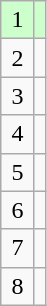<table class="wikitable">
<tr>
<td bgcolor="#ccffcc" align=center width=15>1</td>
<td bgcolor="#ccffcc"></td>
</tr>
<tr>
<td align=center>2</td>
<td></td>
</tr>
<tr>
<td align=center>3</td>
<td></td>
</tr>
<tr>
<td align=center>4</td>
<td></td>
</tr>
<tr>
<td align=center>5</td>
<td></td>
</tr>
<tr>
<td align=center>6</td>
<td></td>
</tr>
<tr>
<td align=center>7</td>
<td></td>
</tr>
<tr>
<td align=center>8</td>
<td></td>
</tr>
</table>
